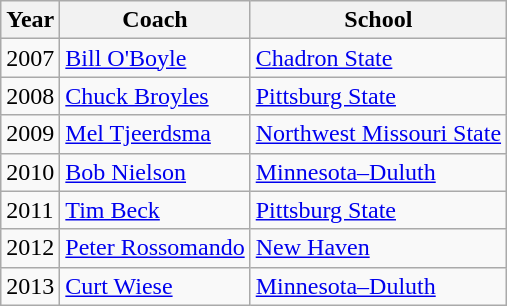<table class="wikitable sortable">
<tr>
<th>Year</th>
<th>Coach</th>
<th>School</th>
</tr>
<tr>
<td>2007</td>
<td><a href='#'>Bill O'Boyle</a></td>
<td><a href='#'>Chadron State</a></td>
</tr>
<tr>
<td>2008</td>
<td><a href='#'>Chuck Broyles</a></td>
<td><a href='#'>Pittsburg State</a></td>
</tr>
<tr>
<td>2009</td>
<td><a href='#'>Mel Tjeerdsma</a></td>
<td><a href='#'>Northwest Missouri State</a></td>
</tr>
<tr>
<td>2010</td>
<td><a href='#'>Bob Nielson</a></td>
<td><a href='#'>Minnesota–Duluth</a></td>
</tr>
<tr>
<td>2011</td>
<td><a href='#'>Tim Beck</a></td>
<td><a href='#'>Pittsburg State</a></td>
</tr>
<tr>
<td>2012</td>
<td><a href='#'>Peter Rossomando</a></td>
<td><a href='#'>New Haven</a></td>
</tr>
<tr>
<td>2013</td>
<td><a href='#'>Curt Wiese</a></td>
<td><a href='#'>Minnesota–Duluth</a></td>
</tr>
</table>
